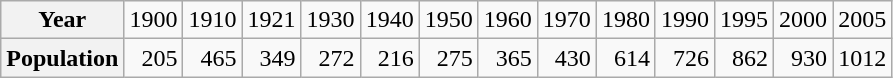<table class="wikitable" style="text-align:right;">
<tr>
<th>Year</th>
<td>1900</td>
<td>1910</td>
<td>1921</td>
<td>1930</td>
<td>1940</td>
<td>1950</td>
<td>1960</td>
<td>1970</td>
<td>1980</td>
<td>1990</td>
<td>1995</td>
<td>2000</td>
<td>2005</td>
</tr>
<tr>
<th>Population</th>
<td>205</td>
<td>465</td>
<td>349</td>
<td>272</td>
<td>216</td>
<td>275</td>
<td>365</td>
<td>430</td>
<td>614</td>
<td>726</td>
<td>862</td>
<td>930</td>
<td>1012</td>
</tr>
</table>
